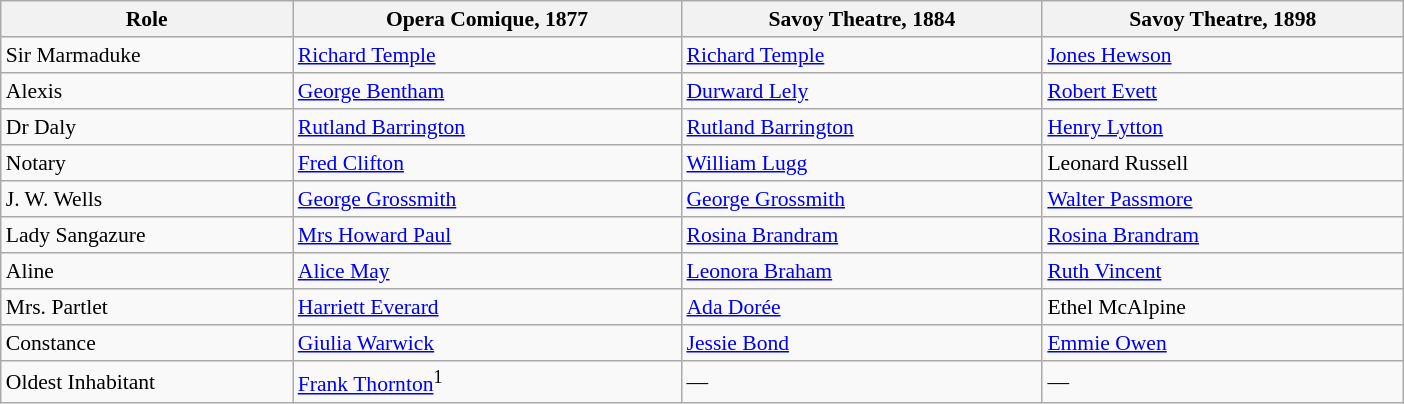<table Class="wikitable" style="width:65em; font-size:90%; line-height:1.2">
<tr>
<th>Role</th>
<th>Opera Comique, 1877<br></th>
<th>Savoy Theatre, 1884<br></th>
<th>Savoy Theatre, 1898<br></th>
</tr>
<tr>
<td>Sir Marmaduke</td>
<td><a href='#'>Richard Temple</a></td>
<td><a href='#'>Richard Temple</a></td>
<td><a href='#'>Jones Hewson</a></td>
</tr>
<tr>
<td>Alexis</td>
<td><a href='#'>George Bentham</a></td>
<td><a href='#'>Durward Lely</a></td>
<td><a href='#'>Robert Evett</a></td>
</tr>
<tr>
<td>Dr Daly</td>
<td><a href='#'>Rutland Barrington</a></td>
<td><a href='#'>Rutland Barrington</a></td>
<td><a href='#'>Henry Lytton</a></td>
</tr>
<tr>
<td>Notary</td>
<td><a href='#'>Fred Clifton</a></td>
<td><a href='#'>William Lugg</a></td>
<td>Leonard Russell</td>
</tr>
<tr>
<td>J. W. Wells</td>
<td><a href='#'>George Grossmith</a></td>
<td><a href='#'>George Grossmith</a></td>
<td><a href='#'>Walter Passmore</a></td>
</tr>
<tr>
<td>Lady Sangazure</td>
<td><a href='#'>Mrs Howard Paul</a></td>
<td><a href='#'>Rosina Brandram</a></td>
<td><a href='#'>Rosina Brandram</a></td>
</tr>
<tr>
<td>Aline</td>
<td><a href='#'>Alice May</a></td>
<td><a href='#'>Leonora Braham</a></td>
<td><a href='#'>Ruth Vincent</a></td>
</tr>
<tr>
<td>Mrs. Partlet</td>
<td><a href='#'>Harriett Everard</a></td>
<td><a href='#'>Ada Dorée</a></td>
<td>Ethel McAlpine</td>
</tr>
<tr>
<td>Constance</td>
<td><a href='#'>Giulia Warwick</a></td>
<td><a href='#'>Jessie Bond</a></td>
<td><a href='#'>Emmie Owen</a></td>
</tr>
<tr>
<td>Oldest Inhabitant</td>
<td><a href='#'>Frank Thornton</a><sup>1</sup></td>
<td>—</td>
<td>—</td>
</tr>
</table>
